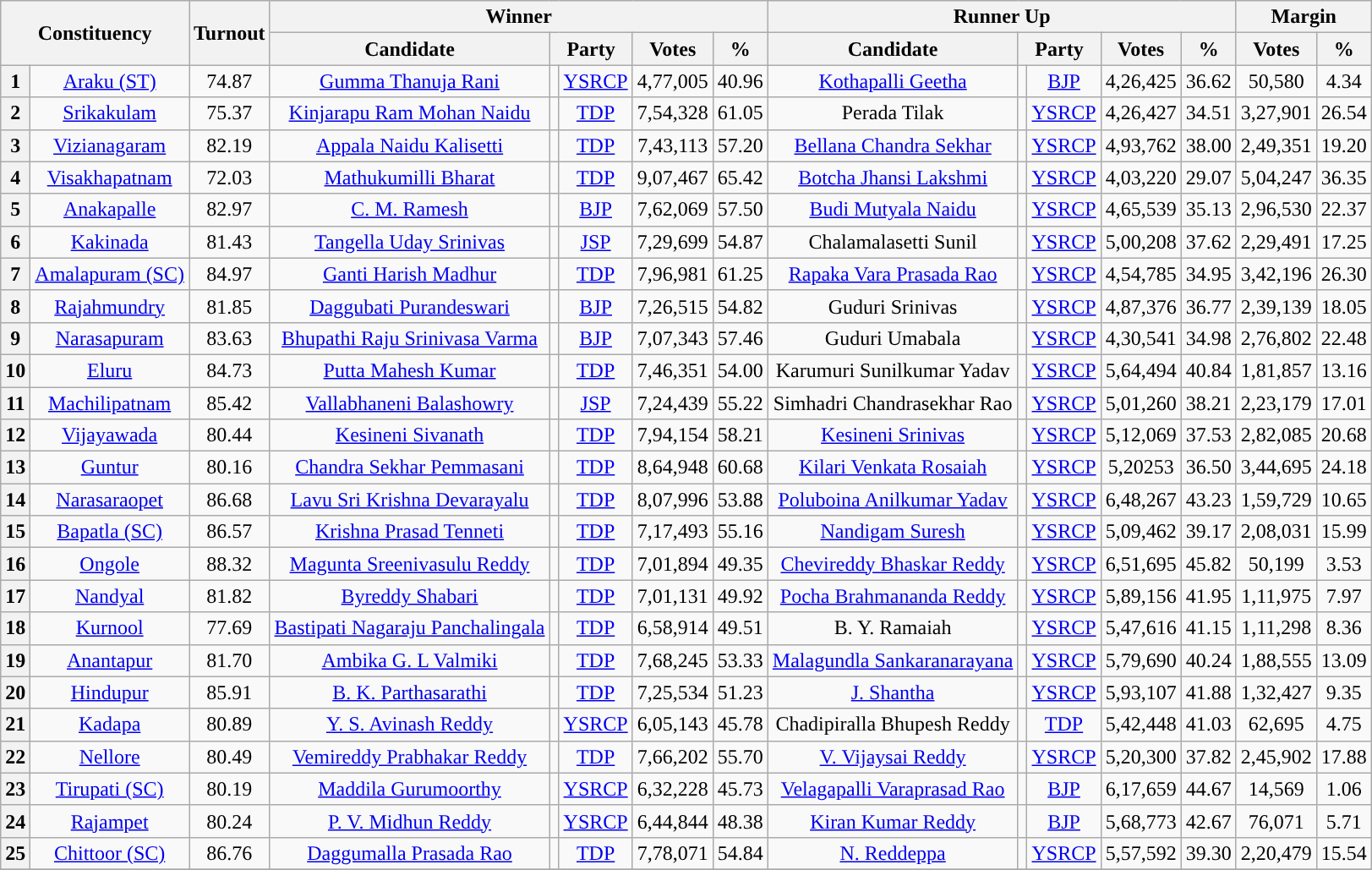<table class="wikitable sortable" style="text-align:center;">
<tr>
<th colspan="2" rowspan="2">Constituency</th>
<th rowspan="2">Turnout</th>
<th colspan="5">Winner</th>
<th colspan="5">Runner Up</th>
<th colspan="2">Margin</th>
</tr>
<tr>
<th>Candidate</th>
<th colspan="2">Party</th>
<th>Votes</th>
<th>%</th>
<th>Candidate</th>
<th colspan="2">Party</th>
<th>Votes</th>
<th>%</th>
<th>Votes</th>
<th>%</th>
</tr>
<tr>
<th>1</th>
<td><a href='#'>Araku (ST)</a></td>
<td>74.87 </td>
<td><a href='#'>Gumma Thanuja Rani</a></td>
<td></td>
<td><a href='#'>YSRCP</a></td>
<td>4,77,005</td>
<td>40.96</td>
<td><a href='#'>Kothapalli Geetha</a></td>
<td></td>
<td><a href='#'>BJP</a></td>
<td>4,26,425</td>
<td>36.62</td>
<td style="background:">50,580</td>
<td style="background:">4.34</td>
</tr>
<tr>
<th>2</th>
<td><a href='#'>Srikakulam</a></td>
<td>75.37 </td>
<td><a href='#'>Kinjarapu Ram Mohan Naidu</a></td>
<td></td>
<td><a href='#'>TDP</a></td>
<td>7,54,328</td>
<td>61.05</td>
<td>Perada Tilak</td>
<td></td>
<td><a href='#'>YSRCP</a></td>
<td>4,26,427</td>
<td>34.51</td>
<td style="background:">3,27,901</td>
<td style="background:">26.54</td>
</tr>
<tr>
<th>3</th>
<td><a href='#'>Vizianagaram</a></td>
<td>82.19 </td>
<td><a href='#'>Appala Naidu Kalisetti</a></td>
<td></td>
<td><a href='#'>TDP</a></td>
<td>7,43,113</td>
<td>57.20</td>
<td><a href='#'>Bellana Chandra Sekhar</a></td>
<td></td>
<td><a href='#'>YSRCP</a></td>
<td>4,93,762</td>
<td>38.00</td>
<td style="background:">2,49,351</td>
<td style="background:">19.20</td>
</tr>
<tr>
<th>4</th>
<td><a href='#'>Visakhapatnam</a></td>
<td>72.03 </td>
<td><a href='#'>Mathukumilli Bharat</a></td>
<td></td>
<td><a href='#'>TDP</a></td>
<td>9,07,467</td>
<td>65.42</td>
<td><a href='#'>Botcha Jhansi Lakshmi</a></td>
<td></td>
<td><a href='#'>YSRCP</a></td>
<td>4,03,220</td>
<td>29.07</td>
<td style="background:">5,04,247</td>
<td style="background:">36.35</td>
</tr>
<tr>
<th>5</th>
<td><a href='#'>Anakapalle</a></td>
<td>82.97 </td>
<td><a href='#'>C. M. Ramesh</a></td>
<td></td>
<td><a href='#'>BJP</a></td>
<td>7,62,069</td>
<td>57.50</td>
<td><a href='#'>Budi Mutyala Naidu</a></td>
<td></td>
<td><a href='#'>YSRCP</a></td>
<td>4,65,539</td>
<td>35.13</td>
<td style="background:">2,96,530</td>
<td style="background:">22.37</td>
</tr>
<tr>
<th>6</th>
<td><a href='#'>Kakinada</a></td>
<td>81.43 </td>
<td><a href='#'>Tangella Uday Srinivas</a></td>
<td></td>
<td><a href='#'>JSP</a></td>
<td>7,29,699</td>
<td>54.87</td>
<td>Chalamalasetti Sunil</td>
<td></td>
<td><a href='#'>YSRCP</a></td>
<td>5,00,208</td>
<td>37.62</td>
<td style="background:">2,29,491</td>
<td style="background:">17.25</td>
</tr>
<tr>
<th>7</th>
<td><a href='#'>Amalapuram (SC)</a></td>
<td>84.97 </td>
<td><a href='#'>Ganti Harish Madhur</a></td>
<td></td>
<td><a href='#'>TDP</a></td>
<td>7,96,981</td>
<td>61.25</td>
<td><a href='#'>Rapaka Vara Prasada Rao</a></td>
<td></td>
<td><a href='#'>YSRCP</a></td>
<td>4,54,785</td>
<td>34.95</td>
<td style="background:">3,42,196</td>
<td style="background:">26.30</td>
</tr>
<tr>
<th>8</th>
<td><a href='#'>Rajahmundry</a></td>
<td>81.85 </td>
<td><a href='#'>Daggubati Purandeswari</a></td>
<td></td>
<td><a href='#'>BJP</a></td>
<td>7,26,515</td>
<td>54.82</td>
<td>Guduri Srinivas</td>
<td></td>
<td><a href='#'>YSRCP</a></td>
<td>4,87,376</td>
<td>36.77</td>
<td style="background:">2,39,139</td>
<td style="background:">18.05</td>
</tr>
<tr>
<th>9</th>
<td><a href='#'>Narasapuram</a></td>
<td>83.63 </td>
<td><a href='#'>Bhupathi Raju Srinivasa Varma</a></td>
<td></td>
<td><a href='#'>BJP</a></td>
<td>7,07,343</td>
<td>57.46</td>
<td>Guduri Umabala</td>
<td></td>
<td><a href='#'>YSRCP</a></td>
<td>4,30,541</td>
<td>34.98</td>
<td style="background:">2,76,802</td>
<td style="background:">22.48</td>
</tr>
<tr>
<th>10</th>
<td><a href='#'>Eluru</a></td>
<td>84.73 </td>
<td><a href='#'>Putta Mahesh Kumar</a></td>
<td></td>
<td><a href='#'>TDP</a></td>
<td>7,46,351</td>
<td>54.00</td>
<td>Karumuri Sunilkumar Yadav</td>
<td></td>
<td><a href='#'>YSRCP</a></td>
<td>5,64,494</td>
<td>40.84</td>
<td style="background:">1,81,857</td>
<td style="background:">13.16</td>
</tr>
<tr>
<th>11</th>
<td><a href='#'>Machilipatnam</a></td>
<td>85.42 </td>
<td><a href='#'>Vallabhaneni Balashowry</a></td>
<td></td>
<td><a href='#'>JSP</a></td>
<td>7,24,439</td>
<td>55.22</td>
<td>Simhadri Chandrasekhar Rao</td>
<td></td>
<td><a href='#'>YSRCP</a></td>
<td>5,01,260</td>
<td>38.21</td>
<td style="background:">2,23,179</td>
<td style="background:">17.01</td>
</tr>
<tr>
<th>12</th>
<td><a href='#'>Vijayawada</a></td>
<td>80.44 </td>
<td><a href='#'>Kesineni Sivanath</a></td>
<td></td>
<td><a href='#'>TDP</a></td>
<td>7,94,154</td>
<td>58.21</td>
<td><a href='#'>Kesineni Srinivas</a></td>
<td></td>
<td><a href='#'>YSRCP</a></td>
<td>5,12,069</td>
<td>37.53</td>
<td style="background:">2,82,085</td>
<td style="background:">20.68</td>
</tr>
<tr>
<th>13</th>
<td><a href='#'>Guntur</a></td>
<td>80.16 </td>
<td><a href='#'>Chandra Sekhar Pemmasani</a></td>
<td></td>
<td><a href='#'>TDP</a></td>
<td>8,64,948</td>
<td>60.68</td>
<td><a href='#'>Kilari Venkata Rosaiah</a></td>
<td></td>
<td><a href='#'>YSRCP</a></td>
<td>5,20253</td>
<td>36.50</td>
<td style="background:">3,44,695</td>
<td style="background:">24.18</td>
</tr>
<tr>
<th>14</th>
<td><a href='#'>Narasaraopet</a></td>
<td>86.68 </td>
<td><a href='#'>Lavu Sri Krishna Devarayalu</a></td>
<td></td>
<td><a href='#'>TDP</a></td>
<td>8,07,996</td>
<td>53.88</td>
<td><a href='#'>Poluboina Anilkumar Yadav</a></td>
<td></td>
<td><a href='#'>YSRCP</a></td>
<td>6,48,267</td>
<td>43.23</td>
<td style="background:">1,59,729</td>
<td style="background:">10.65</td>
</tr>
<tr>
<th>15</th>
<td><a href='#'>Bapatla (SC)</a></td>
<td>86.57 </td>
<td><a href='#'>Krishna Prasad Tenneti</a></td>
<td></td>
<td><a href='#'>TDP</a></td>
<td>7,17,493</td>
<td>55.16</td>
<td><a href='#'>Nandigam Suresh</a></td>
<td></td>
<td><a href='#'>YSRCP</a></td>
<td>5,09,462</td>
<td>39.17</td>
<td style="background:">2,08,031</td>
<td style="background:">15.99</td>
</tr>
<tr>
<th>16</th>
<td><a href='#'>Ongole</a></td>
<td>88.32 </td>
<td><a href='#'>Magunta Sreenivasulu Reddy</a></td>
<td></td>
<td><a href='#'>TDP</a></td>
<td>7,01,894</td>
<td>49.35</td>
<td><a href='#'>Chevireddy Bhaskar Reddy</a></td>
<td></td>
<td><a href='#'>YSRCP</a></td>
<td>6,51,695</td>
<td>45.82</td>
<td style="background:">50,199</td>
<td style="background:">3.53</td>
</tr>
<tr>
<th>17</th>
<td><a href='#'>Nandyal</a></td>
<td>81.82 </td>
<td><a href='#'>Byreddy Shabari</a></td>
<td></td>
<td><a href='#'>TDP</a></td>
<td>7,01,131</td>
<td>49.92</td>
<td><a href='#'>Pocha Brahmananda Reddy</a></td>
<td></td>
<td><a href='#'>YSRCP</a></td>
<td>5,89,156</td>
<td>41.95</td>
<td style="background:">1,11,975</td>
<td style="background:">7.97</td>
</tr>
<tr>
<th>18</th>
<td><a href='#'>Kurnool</a></td>
<td>77.69 </td>
<td><a href='#'>Bastipati Nagaraju Panchalingala</a></td>
<td></td>
<td><a href='#'>TDP</a></td>
<td>6,58,914</td>
<td>49.51</td>
<td>B. Y. Ramaiah</td>
<td></td>
<td><a href='#'>YSRCP</a></td>
<td>5,47,616</td>
<td>41.15</td>
<td style="background:">1,11,298</td>
<td style="background:">8.36</td>
</tr>
<tr>
<th>19</th>
<td><a href='#'>Anantapur</a></td>
<td>81.70 </td>
<td><a href='#'>Ambika G. L Valmiki</a></td>
<td></td>
<td><a href='#'>TDP</a></td>
<td>7,68,245</td>
<td>53.33</td>
<td><a href='#'>Malagundla Sankaranarayana</a></td>
<td></td>
<td><a href='#'>YSRCP</a></td>
<td>5,79,690</td>
<td>40.24</td>
<td style="background:">1,88,555</td>
<td style="background:">13.09</td>
</tr>
<tr>
<th>20</th>
<td><a href='#'>Hindupur</a></td>
<td>85.91 </td>
<td><a href='#'>B. K. Parthasarathi</a></td>
<td></td>
<td><a href='#'>TDP</a></td>
<td>7,25,534</td>
<td>51.23</td>
<td><a href='#'>J. Shantha</a></td>
<td></td>
<td><a href='#'>YSRCP</a></td>
<td>5,93,107</td>
<td>41.88</td>
<td style="background:">1,32,427</td>
<td style="background:">9.35</td>
</tr>
<tr>
<th>21</th>
<td><a href='#'>Kadapa</a></td>
<td>80.89 </td>
<td><a href='#'>Y. S. Avinash Reddy</a></td>
<td></td>
<td><a href='#'>YSRCP</a></td>
<td>6,05,143</td>
<td>45.78</td>
<td>Chadipiralla Bhupesh Reddy</td>
<td></td>
<td><a href='#'>TDP</a></td>
<td>5,42,448</td>
<td>41.03</td>
<td style="background:">62,695</td>
<td style="background:">4.75</td>
</tr>
<tr>
<th>22</th>
<td><a href='#'>Nellore</a></td>
<td>80.49 </td>
<td><a href='#'>Vemireddy Prabhakar Reddy</a></td>
<td></td>
<td><a href='#'>TDP</a></td>
<td>7,66,202</td>
<td>55.70</td>
<td><a href='#'>V. Vijaysai Reddy</a></td>
<td></td>
<td><a href='#'>YSRCP</a></td>
<td>5,20,300</td>
<td>37.82</td>
<td style="background:">2,45,902</td>
<td style="background:">17.88</td>
</tr>
<tr>
<th>23</th>
<td><a href='#'>Tirupati (SC)</a></td>
<td>80.19 </td>
<td><a href='#'>Maddila Gurumoorthy</a></td>
<td></td>
<td><a href='#'>YSRCP</a></td>
<td>6,32,228</td>
<td>45.73</td>
<td><a href='#'>Velagapalli Varaprasad Rao</a></td>
<td></td>
<td><a href='#'>BJP</a></td>
<td>6,17,659</td>
<td>44.67</td>
<td style="background:">14,569</td>
<td style="background:">1.06</td>
</tr>
<tr>
<th>24</th>
<td><a href='#'>Rajampet</a></td>
<td>80.24 </td>
<td><a href='#'>P. V. Midhun Reddy</a></td>
<td></td>
<td><a href='#'>YSRCP</a></td>
<td>6,44,844</td>
<td>48.38</td>
<td><a href='#'>Kiran Kumar Reddy</a></td>
<td></td>
<td><a href='#'>BJP</a></td>
<td>5,68,773</td>
<td>42.67</td>
<td style="background:">76,071</td>
<td style="background:">5.71</td>
</tr>
<tr>
<th>25</th>
<td><a href='#'>Chittoor (SC)</a></td>
<td>86.76 </td>
<td><a href='#'>Daggumalla Prasada Rao</a></td>
<td></td>
<td><a href='#'>TDP</a></td>
<td>7,78,071</td>
<td>54.84</td>
<td><a href='#'>N. Reddeppa</a></td>
<td></td>
<td><a href='#'>YSRCP</a></td>
<td>5,57,592</td>
<td>39.30</td>
<td style="background:">2,20,479</td>
<td style="background:">15.54</td>
</tr>
<tr>
</tr>
</table>
